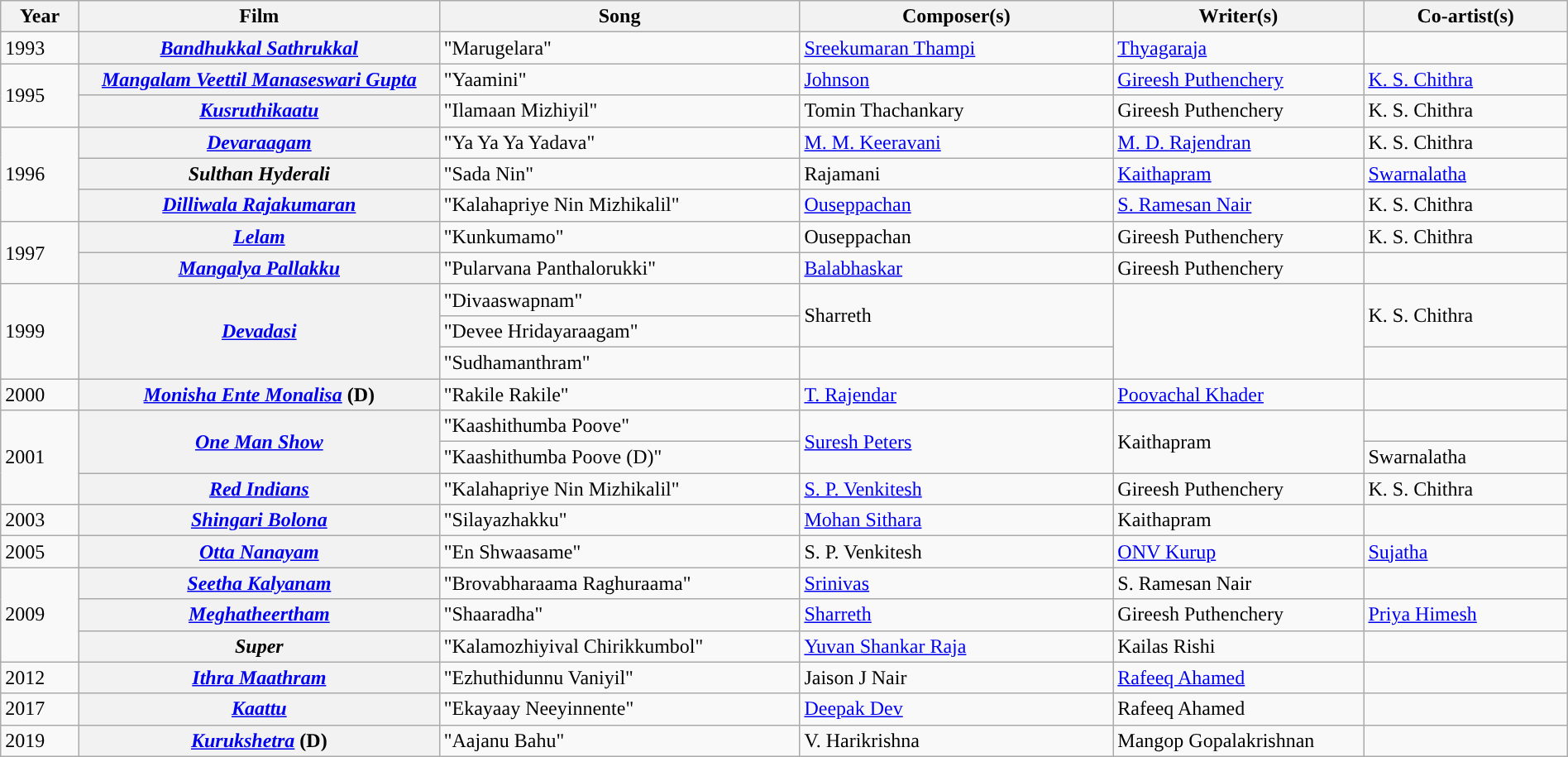<table class="wikitable plainrowheaders" width="100%" textcolor:#000;">
<tr style="background:#b0e0e66;">
<th scope="col" width=5%><strong>Year</strong></th>
<th scope="col" width=23%><strong>Film</strong></th>
<th scope="col" width=23%><strong>Song</strong></th>
<th scope="col" width=20%><strong>Composer(s)</strong></th>
<th scope="col" width=16%><strong>Writer(s)</strong></th>
<th scope="col" width=18%><strong>Co-artist(s)</strong></th>
</tr>
<tr>
<td>1993</td>
<th><em><a href='#'>Bandhukkal Sathrukkal</a></em></th>
<td>"Marugelara"</td>
<td><a href='#'>Sreekumaran Thampi</a></td>
<td><a href='#'>Thyagaraja</a></td>
<td></td>
</tr>
<tr>
<td rowspan="2">1995</td>
<th><em><a href='#'>Mangalam Veettil Manaseswari Gupta</a></em></th>
<td>"Yaamini"</td>
<td><a href='#'>Johnson</a></td>
<td><a href='#'>Gireesh Puthenchery</a></td>
<td><a href='#'>K. S. Chithra</a></td>
</tr>
<tr>
<th><em><a href='#'>Kusruthikaatu</a></em></th>
<td>"Ilamaan Mizhiyil"</td>
<td>Tomin Thachankary</td>
<td>Gireesh Puthenchery</td>
<td>K. S. Chithra</td>
</tr>
<tr>
<td rowspan="3">1996</td>
<th><em><a href='#'>Devaraagam</a></em></th>
<td>"Ya Ya Ya Yadava"</td>
<td><a href='#'>M. M. Keeravani</a></td>
<td><a href='#'>M. D. Rajendran</a></td>
<td>K. S. Chithra</td>
</tr>
<tr>
<th><em>Sulthan Hyderali</em></th>
<td>"Sada Nin"</td>
<td>Rajamani</td>
<td><a href='#'>Kaithapram</a></td>
<td><a href='#'>Swarnalatha</a></td>
</tr>
<tr>
<th><em><a href='#'>Dilliwala Rajakumaran</a></em></th>
<td>"Kalahapriye Nin Mizhikalil"</td>
<td><a href='#'>Ouseppachan</a></td>
<td><a href='#'>S. Ramesan Nair</a></td>
<td>K. S. Chithra</td>
</tr>
<tr>
<td rowspan="2">1997</td>
<th><em><a href='#'>Lelam</a></em></th>
<td>"Kunkumamo"</td>
<td>Ouseppachan</td>
<td>Gireesh Puthenchery</td>
<td>K. S. Chithra</td>
</tr>
<tr>
<th><em><a href='#'>Mangalya Pallakku</a></em></th>
<td>"Pularvana Panthalorukki"</td>
<td><a href='#'>Balabhaskar</a></td>
<td>Gireesh Puthenchery</td>
<td></td>
</tr>
<tr>
<td rowspan="3">1999</td>
<th rowspan="3"><em><a href='#'>Devadasi</a></em></th>
<td>"Divaaswapnam"</td>
<td rowspan="2">Sharreth</td>
<td rowspan="3"></td>
<td rowspan="2">K. S. Chithra</td>
</tr>
<tr>
<td>"Devee Hridayaraagam"</td>
</tr>
<tr>
<td>"Sudhamanthram"</td>
<td></td>
</tr>
<tr>
<td>2000</td>
<th><em><a href='#'>Monisha Ente Monalisa</a></em> (D)</th>
<td>"Rakile Rakile"</td>
<td><a href='#'>T. Rajendar</a></td>
<td><a href='#'>Poovachal Khader</a></td>
<td></td>
</tr>
<tr>
<td rowspan="3">2001</td>
<th rowspan="2"><em><a href='#'>One Man Show</a></em></th>
<td>"Kaashithumba Poove"</td>
<td rowspan="2"><a href='#'>Suresh Peters</a></td>
<td rowspan="2">Kaithapram</td>
<td></td>
</tr>
<tr>
<td>"Kaashithumba Poove (D)"</td>
<td>Swarnalatha</td>
</tr>
<tr>
<th><em><a href='#'>Red Indians</a></em></th>
<td>"Kalahapriye Nin Mizhikalil"</td>
<td><a href='#'>S. P. Venkitesh</a></td>
<td>Gireesh Puthenchery</td>
<td>K. S. Chithra</td>
</tr>
<tr>
<td>2003</td>
<th><em><a href='#'>Shingari Bolona</a></em></th>
<td>"Silayazhakku"</td>
<td><a href='#'>Mohan Sithara</a></td>
<td>Kaithapram</td>
<td></td>
</tr>
<tr>
<td>2005</td>
<th><em><a href='#'>Otta Nanayam</a></em></th>
<td>"En Shwaasame"</td>
<td>S. P. Venkitesh</td>
<td><a href='#'>ONV Kurup</a></td>
<td><a href='#'>Sujatha</a></td>
</tr>
<tr>
<td rowspan="3">2009</td>
<th><em><a href='#'>Seetha Kalyanam</a></em></th>
<td>"Brovabharaama Raghuraama"</td>
<td><a href='#'>Srinivas</a></td>
<td>S. Ramesan Nair</td>
<td></td>
</tr>
<tr>
<th><em><a href='#'>Meghatheertham</a></em></th>
<td>"Shaaradha"</td>
<td><a href='#'>Sharreth</a></td>
<td>Gireesh Puthenchery</td>
<td><a href='#'>Priya Himesh</a></td>
</tr>
<tr>
<th><em>Super</em></th>
<td>"Kalamozhiyival Chirikkumbol"</td>
<td><a href='#'>Yuvan Shankar Raja</a></td>
<td>Kailas Rishi</td>
<td></td>
</tr>
<tr>
<td>2012</td>
<th><em><a href='#'>Ithra Maathram</a></em></th>
<td>"Ezhuthidunnu Vaniyil"</td>
<td>Jaison J Nair</td>
<td><a href='#'>Rafeeq Ahamed</a></td>
<td></td>
</tr>
<tr>
<td>2017</td>
<th><em><a href='#'>Kaattu</a></em></th>
<td>"Ekayaay Neeyinnente"</td>
<td><a href='#'>Deepak Dev</a></td>
<td>Rafeeq Ahamed</td>
<td></td>
</tr>
<tr>
<td>2019</td>
<th><em><a href='#'>Kurukshetra</a></em> (D)</th>
<td>"Aajanu Bahu"</td>
<td>V. Harikrishna</td>
<td>Mangop Gopalakrishnan</td>
<td></td>
</tr>
</table>
